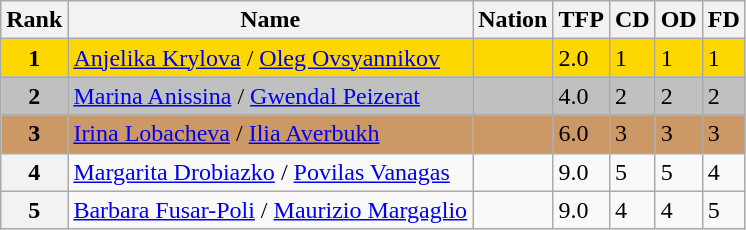<table class="wikitable">
<tr>
<th>Rank</th>
<th>Name</th>
<th>Nation</th>
<th>TFP</th>
<th>CD</th>
<th>OD</th>
<th>FD</th>
</tr>
<tr bgcolor="gold">
<td align="center"><strong>1</strong></td>
<td><a href='#'>Anjelika Krylova</a> / <a href='#'>Oleg Ovsyannikov</a></td>
<td></td>
<td>2.0</td>
<td>1</td>
<td>1</td>
<td>1</td>
</tr>
<tr bgcolor="silver">
<td align="center"><strong>2</strong></td>
<td><a href='#'>Marina Anissina</a> / <a href='#'>Gwendal Peizerat</a></td>
<td></td>
<td>4.0</td>
<td>2</td>
<td>2</td>
<td>2</td>
</tr>
<tr bgcolor="cc9966">
<td align="center"><strong>3</strong></td>
<td><a href='#'>Irina Lobacheva</a> / <a href='#'>Ilia Averbukh</a></td>
<td></td>
<td>6.0</td>
<td>3</td>
<td>3</td>
<td>3</td>
</tr>
<tr>
<th>4</th>
<td><a href='#'>Margarita Drobiazko</a> / <a href='#'>Povilas Vanagas</a></td>
<td></td>
<td>9.0</td>
<td>5</td>
<td>5</td>
<td>4</td>
</tr>
<tr>
<th>5</th>
<td><a href='#'>Barbara Fusar-Poli</a> / <a href='#'>Maurizio Margaglio</a></td>
<td></td>
<td>9.0</td>
<td>4</td>
<td>4</td>
<td>5</td>
</tr>
</table>
